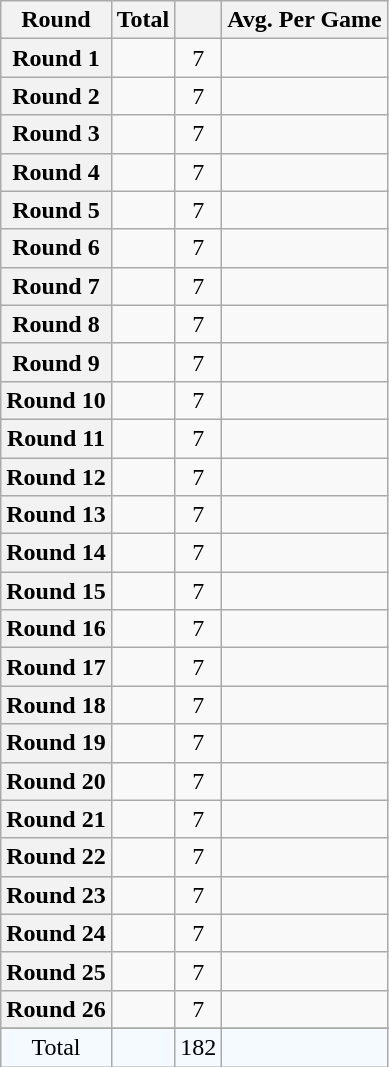<table class="wikitable plainrowheaders sortable" style="text-align:center;">
<tr>
<th>Round</th>
<th>Total</th>
<th></th>
<th>Avg. Per Game</th>
</tr>
<tr>
<th scope='row'>Round 1</th>
<td></td>
<td>7</td>
<td></td>
</tr>
<tr>
<th scope='row'>Round 2</th>
<td></td>
<td>7</td>
<td></td>
</tr>
<tr>
<th scope='row'>Round 3</th>
<td></td>
<td>7</td>
<td></td>
</tr>
<tr>
<th scope='row'>Round 4</th>
<td></td>
<td>7</td>
<td></td>
</tr>
<tr>
<th scope='row'>Round 5</th>
<td></td>
<td>7</td>
<td></td>
</tr>
<tr>
<th scope='row'>Round 6</th>
<td></td>
<td>7</td>
<td></td>
</tr>
<tr>
<th scope='row'>Round 7</th>
<td></td>
<td>7</td>
<td></td>
</tr>
<tr>
<th scope='row'>Round 8</th>
<td></td>
<td>7</td>
<td></td>
</tr>
<tr>
<th scope='row'>Round 9</th>
<td></td>
<td>7</td>
<td></td>
</tr>
<tr>
<th scope='row'>Round 10</th>
<td></td>
<td>7</td>
<td></td>
</tr>
<tr>
<th scope='row'>Round 11</th>
<td></td>
<td>7</td>
<td></td>
</tr>
<tr>
<th scope='row'>Round 12</th>
<td></td>
<td>7</td>
<td></td>
</tr>
<tr>
<th scope='row'>Round 13</th>
<td></td>
<td>7</td>
<td></td>
</tr>
<tr>
<th scope='row'>Round 14</th>
<td></td>
<td>7</td>
<td></td>
</tr>
<tr>
<th scope='row'>Round 15</th>
<td></td>
<td>7</td>
<td></td>
</tr>
<tr>
<th scope='row'>Round 16</th>
<td></td>
<td>7</td>
<td></td>
</tr>
<tr>
<th scope='row'>Round 17</th>
<td></td>
<td>7</td>
<td></td>
</tr>
<tr>
<th scope='row'>Round 18</th>
<td></td>
<td>7</td>
<td></td>
</tr>
<tr>
<th scope='row'>Round 19</th>
<td></td>
<td>7</td>
<td></td>
</tr>
<tr>
<th scope='row'>Round 20</th>
<td></td>
<td>7</td>
<td></td>
</tr>
<tr>
<th scope='row'>Round 21</th>
<td></td>
<td>7</td>
<td></td>
</tr>
<tr>
<th scope='row'>Round 22</th>
<td></td>
<td>7</td>
<td></td>
</tr>
<tr>
<th scope='row'>Round 23</th>
<td></td>
<td>7</td>
<td></td>
</tr>
<tr>
<th scope='row'>Round 24</th>
<td></td>
<td>7</td>
<td></td>
</tr>
<tr>
<th scope='row'>Round 25</th>
<td></td>
<td>7</td>
<td></td>
</tr>
<tr>
<th scope='row'>Round 26</th>
<td></td>
<td>7</td>
<td></td>
</tr>
<tr>
</tr>
<tr style="background:#f4faff;">
<td>Total</td>
<td></td>
<td>182</td>
<td></td>
</tr>
</table>
